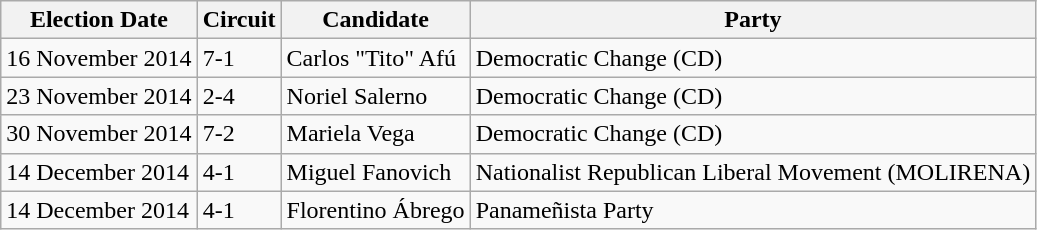<table class=wikitable>
<tr>
<th>Election Date</th>
<th>Circuit</th>
<th>Candidate</th>
<th>Party</th>
</tr>
<tr>
<td>16 November 2014</td>
<td>7-1</td>
<td>Carlos "Tito" Afú</td>
<td>Democratic Change (CD)</td>
</tr>
<tr>
<td>23 November 2014</td>
<td>2-4</td>
<td>Noriel Salerno</td>
<td>Democratic Change (CD)</td>
</tr>
<tr>
<td>30 November 2014</td>
<td>7-2</td>
<td>Mariela Vega</td>
<td>Democratic Change (CD)</td>
</tr>
<tr>
<td>14 December 2014</td>
<td>4-1</td>
<td>Miguel Fanovich</td>
<td>Nationalist Republican Liberal Movement (MOLIRENA)</td>
</tr>
<tr>
<td>14 December 2014</td>
<td>4-1</td>
<td>Florentino Ábrego</td>
<td>Panameñista Party</td>
</tr>
</table>
